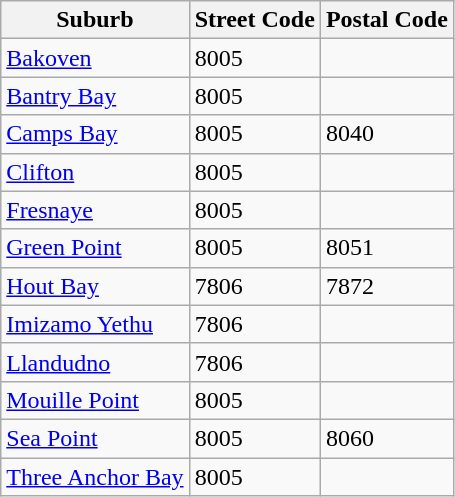<table class="wikitable" style="border:1px solid">
<tr>
<th>Suburb</th>
<th>Street Code</th>
<th>Postal Code</th>
</tr>
<tr>
<td><a href='#'>Bakoven</a></td>
<td>8005</td>
<td></td>
</tr>
<tr>
<td><a href='#'>Bantry Bay</a></td>
<td>8005</td>
<td></td>
</tr>
<tr>
<td><a href='#'>Camps Bay</a></td>
<td>8005</td>
<td>8040</td>
</tr>
<tr>
<td><a href='#'>Clifton</a></td>
<td>8005</td>
<td></td>
</tr>
<tr>
<td><a href='#'>Fresnaye</a></td>
<td>8005</td>
<td></td>
</tr>
<tr>
<td><a href='#'>Green Point</a></td>
<td>8005</td>
<td>8051</td>
</tr>
<tr>
<td><a href='#'>Hout Bay</a></td>
<td>7806</td>
<td>7872</td>
</tr>
<tr>
<td><a href='#'>Imizamo Yethu</a></td>
<td>7806</td>
<td></td>
</tr>
<tr>
<td><a href='#'>Llandudno</a></td>
<td>7806</td>
<td></td>
</tr>
<tr>
<td><a href='#'>Mouille Point</a></td>
<td>8005</td>
<td></td>
</tr>
<tr>
<td><a href='#'>Sea Point</a></td>
<td>8005</td>
<td>8060</td>
</tr>
<tr>
<td><a href='#'>Three Anchor Bay</a></td>
<td>8005</td>
<td></td>
</tr>
</table>
